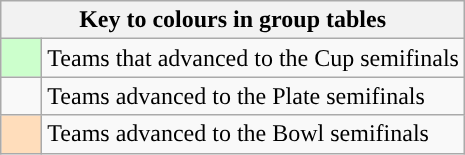<table class="wikitable" style="text-align: center;">
<tr>
<th colspan=2>Key to colours in group tables</th>
</tr>
<tr>
<td style="background:#cfc;"></td>
<td align=left>Teams that advanced to the Cup semifinals</td>
</tr>
<tr>
<td style="width:20px;"></td>
<td align=left>Teams advanced to the Plate semifinals</td>
</tr>
<tr>
<td style="background:#fdb;"></td>
<td align=left>Teams advanced to the Bowl semifinals</td>
</tr>
</table>
